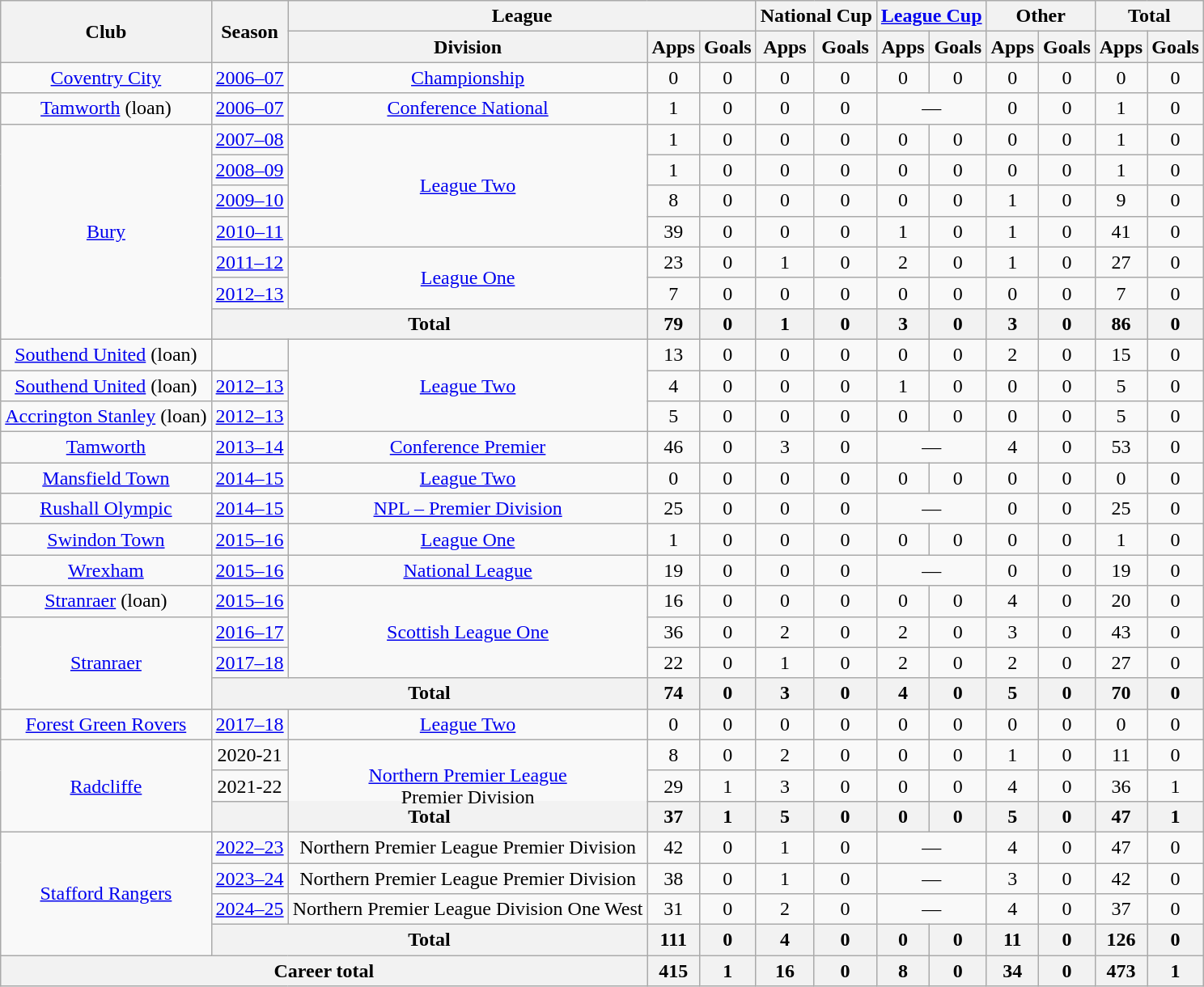<table class="wikitable" style="text-align: center">
<tr>
<th rowspan=2>Club</th>
<th rowspan=2>Season</th>
<th colspan=3>League</th>
<th colspan=2>National Cup</th>
<th colspan=2><a href='#'>League Cup</a></th>
<th colspan=2>Other</th>
<th colspan=2>Total</th>
</tr>
<tr>
<th>Division</th>
<th>Apps</th>
<th>Goals</th>
<th>Apps</th>
<th>Goals</th>
<th>Apps</th>
<th>Goals</th>
<th>Apps</th>
<th>Goals</th>
<th>Apps</th>
<th>Goals</th>
</tr>
<tr>
<td><a href='#'>Coventry City</a></td>
<td><a href='#'>2006–07</a></td>
<td><a href='#'>Championship</a></td>
<td>0</td>
<td>0</td>
<td>0</td>
<td>0</td>
<td>0</td>
<td>0</td>
<td>0</td>
<td>0</td>
<td>0</td>
<td>0</td>
</tr>
<tr>
<td><a href='#'>Tamworth</a> (loan)</td>
<td><a href='#'>2006–07</a></td>
<td><a href='#'>Conference National</a></td>
<td>1</td>
<td>0</td>
<td>0</td>
<td>0</td>
<td colspan="2">—</td>
<td>0</td>
<td>0</td>
<td>1</td>
<td>0</td>
</tr>
<tr>
<td rowspan="7"><a href='#'>Bury</a></td>
<td><a href='#'>2007–08</a></td>
<td rowspan="4"><a href='#'>League Two</a></td>
<td>1</td>
<td>0</td>
<td>0</td>
<td>0</td>
<td>0</td>
<td>0</td>
<td>0</td>
<td>0</td>
<td>1</td>
<td>0</td>
</tr>
<tr>
<td><a href='#'>2008–09</a></td>
<td>1</td>
<td>0</td>
<td>0</td>
<td>0</td>
<td>0</td>
<td>0</td>
<td>0</td>
<td>0</td>
<td>1</td>
<td>0</td>
</tr>
<tr>
<td><a href='#'>2009–10</a></td>
<td>8</td>
<td>0</td>
<td>0</td>
<td>0</td>
<td>0</td>
<td>0</td>
<td>1</td>
<td>0</td>
<td>9</td>
<td>0</td>
</tr>
<tr>
<td><a href='#'>2010–11</a></td>
<td>39</td>
<td>0</td>
<td>0</td>
<td>0</td>
<td>1</td>
<td>0</td>
<td>1</td>
<td>0</td>
<td>41</td>
<td>0</td>
</tr>
<tr>
<td><a href='#'>2011–12</a></td>
<td rowspan="2"><a href='#'>League One</a></td>
<td>23</td>
<td>0</td>
<td>1</td>
<td>0</td>
<td>2</td>
<td>0</td>
<td>1</td>
<td>0</td>
<td>27</td>
<td>0</td>
</tr>
<tr>
<td><a href='#'>2012–13</a></td>
<td>7</td>
<td>0</td>
<td>0</td>
<td>0</td>
<td>0</td>
<td>0</td>
<td>0</td>
<td>0</td>
<td>7</td>
<td>0</td>
</tr>
<tr>
<th colspan="2">Total</th>
<th>79</th>
<th>0</th>
<th>1</th>
<th>0</th>
<th>3</th>
<th>0</th>
<th>3</th>
<th>0</th>
<th>86</th>
<th>0</th>
</tr>
<tr>
<td><a href='#'>Southend United</a> (loan)</td>
<td></td>
<td rowspan="3"><a href='#'>League Two</a></td>
<td>13</td>
<td>0</td>
<td>0</td>
<td>0</td>
<td>0</td>
<td>0</td>
<td>2</td>
<td>0</td>
<td>15</td>
<td>0</td>
</tr>
<tr>
<td><a href='#'>Southend United</a> (loan)</td>
<td><a href='#'>2012–13</a></td>
<td>4</td>
<td>0</td>
<td>0</td>
<td>0</td>
<td>1</td>
<td>0</td>
<td>0</td>
<td>0</td>
<td>5</td>
<td>0</td>
</tr>
<tr>
<td><a href='#'>Accrington Stanley</a> (loan)</td>
<td><a href='#'>2012–13</a></td>
<td>5</td>
<td>0</td>
<td>0</td>
<td>0</td>
<td>0</td>
<td>0</td>
<td>0</td>
<td>0</td>
<td>5</td>
<td>0</td>
</tr>
<tr>
<td><a href='#'>Tamworth</a></td>
<td><a href='#'>2013–14</a></td>
<td><a href='#'>Conference Premier</a></td>
<td>46</td>
<td>0</td>
<td>3</td>
<td>0</td>
<td colspan="2">—</td>
<td>4</td>
<td>0</td>
<td>53</td>
<td>0</td>
</tr>
<tr>
<td><a href='#'>Mansfield Town</a></td>
<td><a href='#'>2014–15</a></td>
<td><a href='#'>League Two</a></td>
<td>0</td>
<td>0</td>
<td>0</td>
<td>0</td>
<td>0</td>
<td>0</td>
<td>0</td>
<td>0</td>
<td>0</td>
<td>0</td>
</tr>
<tr>
<td><a href='#'>Rushall Olympic</a></td>
<td><a href='#'>2014–15</a></td>
<td><a href='#'>NPL – Premier Division</a></td>
<td>25</td>
<td>0</td>
<td>0</td>
<td>0</td>
<td colspan="2">—</td>
<td>0</td>
<td>0</td>
<td>25</td>
<td>0</td>
</tr>
<tr>
<td><a href='#'>Swindon Town</a></td>
<td><a href='#'>2015–16</a></td>
<td><a href='#'>League One</a></td>
<td>1</td>
<td>0</td>
<td>0</td>
<td>0</td>
<td>0</td>
<td>0</td>
<td>0</td>
<td>0</td>
<td>1</td>
<td>0</td>
</tr>
<tr>
<td><a href='#'>Wrexham</a></td>
<td><a href='#'>2015–16</a></td>
<td><a href='#'>National League</a></td>
<td>19</td>
<td>0</td>
<td>0</td>
<td>0</td>
<td colspan="2">—</td>
<td>0</td>
<td>0</td>
<td>19</td>
<td>0</td>
</tr>
<tr>
<td><a href='#'>Stranraer</a> (loan)</td>
<td><a href='#'>2015–16</a></td>
<td rowspan="3"><a href='#'>Scottish League One</a></td>
<td>16</td>
<td>0</td>
<td>0</td>
<td>0</td>
<td>0</td>
<td>0</td>
<td>4</td>
<td>0</td>
<td>20</td>
<td>0</td>
</tr>
<tr>
<td rowspan="3"><a href='#'>Stranraer</a></td>
<td><a href='#'>2016–17</a></td>
<td>36</td>
<td>0</td>
<td>2</td>
<td>0</td>
<td>2</td>
<td>0</td>
<td>3</td>
<td>0</td>
<td>43</td>
<td>0</td>
</tr>
<tr>
<td><a href='#'>2017–18</a></td>
<td>22</td>
<td>0</td>
<td>1</td>
<td>0</td>
<td>2</td>
<td>0</td>
<td>2</td>
<td>0</td>
<td>27</td>
<td>0</td>
</tr>
<tr>
<th colspan="2">Total</th>
<th>74</th>
<th>0</th>
<th>3</th>
<th>0</th>
<th>4</th>
<th>0</th>
<th>5</th>
<th>0</th>
<th>70</th>
<th>0</th>
</tr>
<tr>
<td><a href='#'>Forest Green Rovers</a></td>
<td><a href='#'>2017–18</a></td>
<td><a href='#'>League Two</a></td>
<td>0</td>
<td>0</td>
<td>0</td>
<td>0</td>
<td>0</td>
<td>0</td>
<td>0</td>
<td>0</td>
<td>0</td>
<td>0</td>
</tr>
<tr>
<td rowspan="3"><a href='#'>Radcliffe</a></td>
<td>2020-21</td>
<td rowspan=3><a href='#'>Northern Premier League</a><br>Premier Division</td>
<td>8</td>
<td>0</td>
<td>2</td>
<td>0</td>
<td>0</td>
<td>0</td>
<td>1</td>
<td>0</td>
<td>11</td>
<td>0</td>
</tr>
<tr>
<td>2021-22</td>
<td>29</td>
<td>1</td>
<td>3</td>
<td>0</td>
<td>0</td>
<td>0</td>
<td>4</td>
<td>0</td>
<td>36</td>
<td>1</td>
</tr>
<tr>
<th colspan="2">Total</th>
<th>37</th>
<th>1</th>
<th>5</th>
<th>0</th>
<th>0</th>
<th>0</th>
<th>5</th>
<th>0</th>
<th>47</th>
<th>1</th>
</tr>
<tr>
<td rowspan="4"><a href='#'>Stafford Rangers</a></td>
<td><a href='#'>2022–23</a></td>
<td>Northern Premier League Premier Division</td>
<td>42</td>
<td>0</td>
<td>1</td>
<td>0</td>
<td colspan="2">—</td>
<td>4</td>
<td>0</td>
<td>47</td>
<td>0</td>
</tr>
<tr>
<td><a href='#'>2023–24</a></td>
<td>Northern Premier League Premier Division</td>
<td>38</td>
<td>0</td>
<td>1</td>
<td>0</td>
<td colspan="2">—</td>
<td>3</td>
<td>0</td>
<td>42</td>
<td>0</td>
</tr>
<tr>
<td><a href='#'>2024–25</a></td>
<td>Northern Premier League Division One West</td>
<td>31</td>
<td>0</td>
<td>2</td>
<td>0</td>
<td colspan="2">—</td>
<td>4</td>
<td>0</td>
<td>37</td>
<td>0</td>
</tr>
<tr>
<th colspan="2">Total</th>
<th>111</th>
<th>0</th>
<th>4</th>
<th>0</th>
<th>0</th>
<th>0</th>
<th>11</th>
<th>0</th>
<th>126</th>
<th>0</th>
</tr>
<tr>
<th colspan="3">Career total</th>
<th>415</th>
<th>1</th>
<th>16</th>
<th>0</th>
<th>8</th>
<th>0</th>
<th>34</th>
<th>0</th>
<th>473</th>
<th>1</th>
</tr>
</table>
